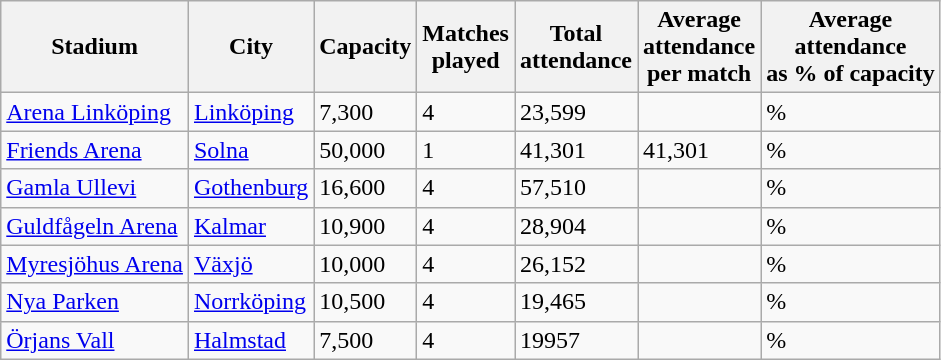<table class="wikitable sortable">
<tr>
<th>Stadium</th>
<th>City</th>
<th>Capacity</th>
<th>Matches<br>played</th>
<th>Total<br>attendance</th>
<th>Average<br>attendance<br>per match</th>
<th>Average<br>attendance<br>as % of capacity</th>
</tr>
<tr>
<td><a href='#'>Arena Linköping</a></td>
<td><a href='#'>Linköping</a></td>
<td>7,300</td>
<td>4<br></td>
<td>23,599</td>
<td></td>
<td>%</td>
</tr>
<tr>
<td><a href='#'>Friends Arena</a></td>
<td><a href='#'>Solna</a></td>
<td>50,000</td>
<td>1<br></td>
<td>41,301</td>
<td>41,301</td>
<td>%</td>
</tr>
<tr>
<td><a href='#'>Gamla Ullevi</a></td>
<td><a href='#'>Gothenburg</a></td>
<td>16,600</td>
<td>4<br></td>
<td>57,510</td>
<td></td>
<td>%</td>
</tr>
<tr>
<td><a href='#'>Guldfågeln Arena</a></td>
<td><a href='#'>Kalmar</a></td>
<td>10,900</td>
<td>4<br></td>
<td>28,904</td>
<td></td>
<td>%</td>
</tr>
<tr>
<td><a href='#'>Myresjöhus Arena</a></td>
<td><a href='#'>Växjö</a></td>
<td>10,000</td>
<td>4<br></td>
<td>26,152</td>
<td></td>
<td>%</td>
</tr>
<tr>
<td><a href='#'>Nya Parken</a></td>
<td><a href='#'>Norrköping</a></td>
<td>10,500</td>
<td>4<br></td>
<td>19,465</td>
<td></td>
<td>%</td>
</tr>
<tr>
<td><a href='#'>Örjans Vall</a></td>
<td><a href='#'>Halmstad</a></td>
<td>7,500</td>
<td>4<br></td>
<td>19957</td>
<td></td>
<td>%</td>
</tr>
</table>
